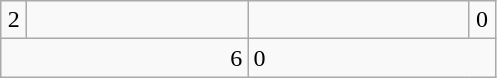<table class="wikitable">
<tr>
<td align=center width=10>2</td>
<td align=center width=140></td>
<td align=center width=140></td>
<td align=center width=10>0</td>
</tr>
<tr>
<td colspan=2 align=right>6</td>
<td colspan=2>0</td>
</tr>
</table>
